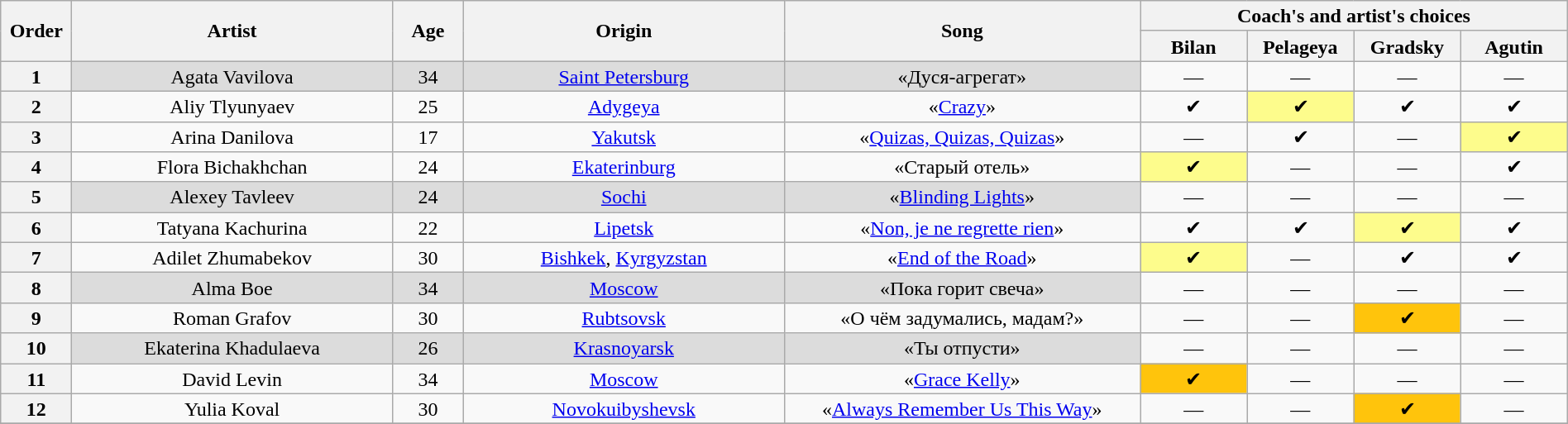<table class="wikitable" style="text-align:center; line-height:17px; width:100%;">
<tr>
<th scope="col" rowspan=2 style="width:04%;">Order</th>
<th scope="col" rowspan=2 style="width:18%;">Artist</th>
<th scope="col" rowspan=2 style="width:04%;">Age</th>
<th scope="col" rowspan=2 style="width:18%;">Origin</th>
<th scope="col" rowspan=2 style="width:20%;">Song</th>
<th scope="col" colspan=4 style="width:24%;">Coach's and artist's choices</th>
</tr>
<tr>
<th style="width:06%;">Bilan</th>
<th style="width:06%;">Pelageya</th>
<th style="width:06%;">Gradsky</th>
<th style="width:06%;">Agutin</th>
</tr>
<tr>
<th>1</th>
<td style="background-color:#DCDCDC;">Agata Vavilova</td>
<td style="background-color:#DCDCDC;">34</td>
<td style="background-color:#DCDCDC;"><a href='#'>Saint Petersburg</a></td>
<td style="background-color:#DCDCDC;">«Дуся-агрегат»</td>
<td>—</td>
<td>—</td>
<td>—</td>
<td>—</td>
</tr>
<tr>
<th>2</th>
<td>Aliy Tlyunyaev</td>
<td>25</td>
<td><a href='#'>Adygeya</a></td>
<td>«<a href='#'>Crazy</a>»</td>
<td>✔</td>
<td style="background-color:#fdfc8c;">✔</td>
<td>✔</td>
<td>✔</td>
</tr>
<tr>
<th>3</th>
<td>Arina Danilova</td>
<td>17</td>
<td><a href='#'>Yakutsk</a></td>
<td>«<a href='#'>Quizas, Quizas, Quizas</a>»</td>
<td>—</td>
<td>✔</td>
<td>—</td>
<td style="background-color:#fdfc8c;">✔</td>
</tr>
<tr>
<th>4</th>
<td>Flora Bichakhchan</td>
<td>24</td>
<td><a href='#'>Ekaterinburg</a></td>
<td>«Старый отель»</td>
<td style="background-color:#fdfc8c;">✔</td>
<td>—</td>
<td>—</td>
<td>✔</td>
</tr>
<tr>
<th>5</th>
<td style="background-color:#DCDCDC;">Alexey Tavleev</td>
<td style="background-color:#DCDCDC;">24</td>
<td style="background-color:#DCDCDC;"><a href='#'>Sochi</a></td>
<td style="background-color:#DCDCDC;">«<a href='#'>Blinding Lights</a>»</td>
<td>—</td>
<td>—</td>
<td>—</td>
<td>—</td>
</tr>
<tr>
<th>6</th>
<td>Tatyana Kachurina</td>
<td>22</td>
<td><a href='#'>Lipetsk</a></td>
<td>«<a href='#'>Non, je ne regrette rien</a>»</td>
<td>✔</td>
<td>✔</td>
<td style="background-color:#fdfc8c;">✔</td>
<td>✔</td>
</tr>
<tr>
<th>7</th>
<td>Adilet Zhumabekov</td>
<td>30</td>
<td><a href='#'>Bishkek</a>, <a href='#'>Kyrgyzstan</a></td>
<td>«<a href='#'>End of the Road</a>»</td>
<td style="background-color:#fdfc8c;">✔</td>
<td>—</td>
<td>✔</td>
<td>✔</td>
</tr>
<tr>
<th>8</th>
<td style="background-color:#DCDCDC;">Alma Boe</td>
<td style="background-color:#DCDCDC;">34</td>
<td style="background-color:#DCDCDC;"><a href='#'>Moscow</a></td>
<td style="background-color:#DCDCDC;">«Пока горит свеча»</td>
<td>—</td>
<td>—</td>
<td>—</td>
<td>—</td>
</tr>
<tr>
<th>9</th>
<td>Roman Grafov</td>
<td>30</td>
<td><a href='#'>Rubtsovsk</a></td>
<td>«О чём задумались, мадам?»</td>
<td>—</td>
<td>—</td>
<td style="background-color:#FFC40C;">✔</td>
<td>—</td>
</tr>
<tr>
<th>10</th>
<td style="background-color:#DCDCDC;">Ekaterina Khadulaeva</td>
<td style="background-color:#DCDCDC;">26</td>
<td style="background-color:#DCDCDC;"><a href='#'>Krasnoyarsk</a></td>
<td style="background-color:#DCDCDC;">«Ты отпусти»</td>
<td>—</td>
<td>—</td>
<td>—</td>
<td>—</td>
</tr>
<tr>
<th>11</th>
<td>David Levin</td>
<td>34</td>
<td><a href='#'>Moscow</a></td>
<td>«<a href='#'>Grace Kelly</a>»</td>
<td style="background-color:#FFC40C;">✔</td>
<td>—</td>
<td>—</td>
<td>—</td>
</tr>
<tr>
<th>12</th>
<td>Yulia Koval</td>
<td>30</td>
<td><a href='#'>Novokuibyshevsk</a></td>
<td>«<a href='#'>Always Remember Us This Way</a>»</td>
<td>—</td>
<td>—</td>
<td style="background-color:#FFC40C;">✔</td>
<td>—</td>
</tr>
<tr>
</tr>
</table>
